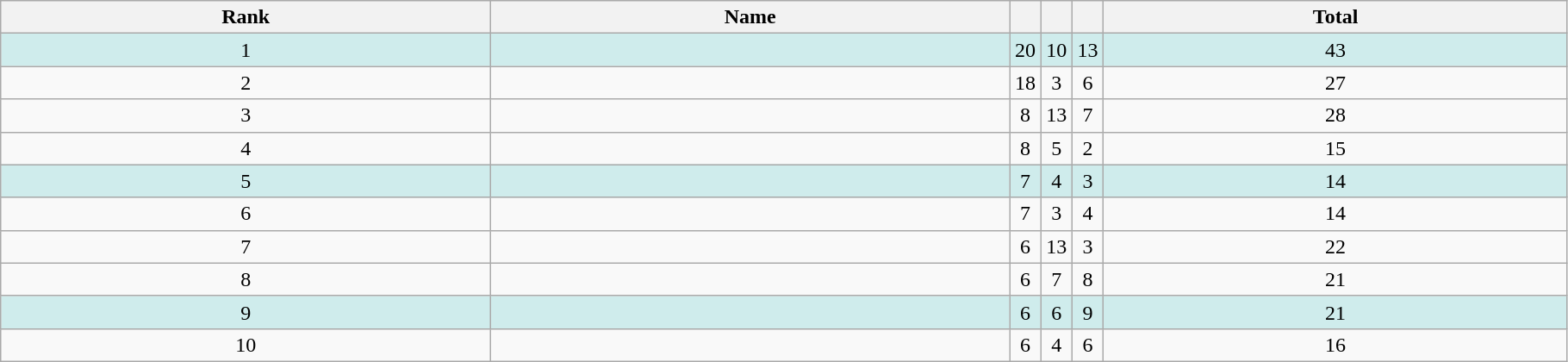<table class="wikitable" width=96% style="text-align:center">
<tr>
<th>Rank</th>
<th>Name</th>
<th style="width:2%;" bgcolor=gold></th>
<th style="width:2%;" bgcolor=silver></th>
<th style="width:2%;" bgcolor=cc9966></th>
<th>Total</th>
</tr>
<tr style="background:#CFECEC">
<td>1</td>
<td align=left></td>
<td>20</td>
<td>10</td>
<td>13</td>
<td>43</td>
</tr>
<tr>
<td>2</td>
<td align=left></td>
<td>18</td>
<td>3</td>
<td>6</td>
<td>27</td>
</tr>
<tr>
<td>3</td>
<td align=left></td>
<td>8</td>
<td>13</td>
<td>7</td>
<td>28</td>
</tr>
<tr>
<td>4</td>
<td align=left></td>
<td>8</td>
<td>5</td>
<td>2</td>
<td>15</td>
</tr>
<tr style="background:#CFECEC">
<td>5</td>
<td align=left></td>
<td>7</td>
<td>4</td>
<td>3</td>
<td>14</td>
</tr>
<tr>
<td>6</td>
<td align=left></td>
<td>7</td>
<td>3</td>
<td>4</td>
<td>14</td>
</tr>
<tr>
<td>7</td>
<td align=left></td>
<td>6</td>
<td>13</td>
<td>3</td>
<td>22</td>
</tr>
<tr>
<td>8</td>
<td align=left></td>
<td>6</td>
<td>7</td>
<td>8</td>
<td>21</td>
</tr>
<tr style="background:#CFECEC">
<td>9</td>
<td align=left></td>
<td>6</td>
<td>6</td>
<td>9</td>
<td>21</td>
</tr>
<tr>
<td>10</td>
<td align=left></td>
<td>6</td>
<td>4</td>
<td>6</td>
<td>16</td>
</tr>
</table>
